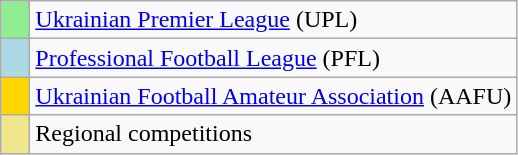<table class="wikitable">
<tr>
<td width=12px bgcolor=lightgreen></td>
<td><a href='#'>Ukrainian Premier League</a> (UPL)</td>
</tr>
<tr>
<td width=12px bgcolor=lightblue></td>
<td><a href='#'>Professional Football League</a> (PFL)</td>
</tr>
<tr>
<td width=12px bgcolor=gold></td>
<td><a href='#'>Ukrainian Football Amateur Association</a> (AAFU)</td>
</tr>
<tr>
<td width=12px bgcolor=khaki></td>
<td>Regional competitions</td>
</tr>
</table>
